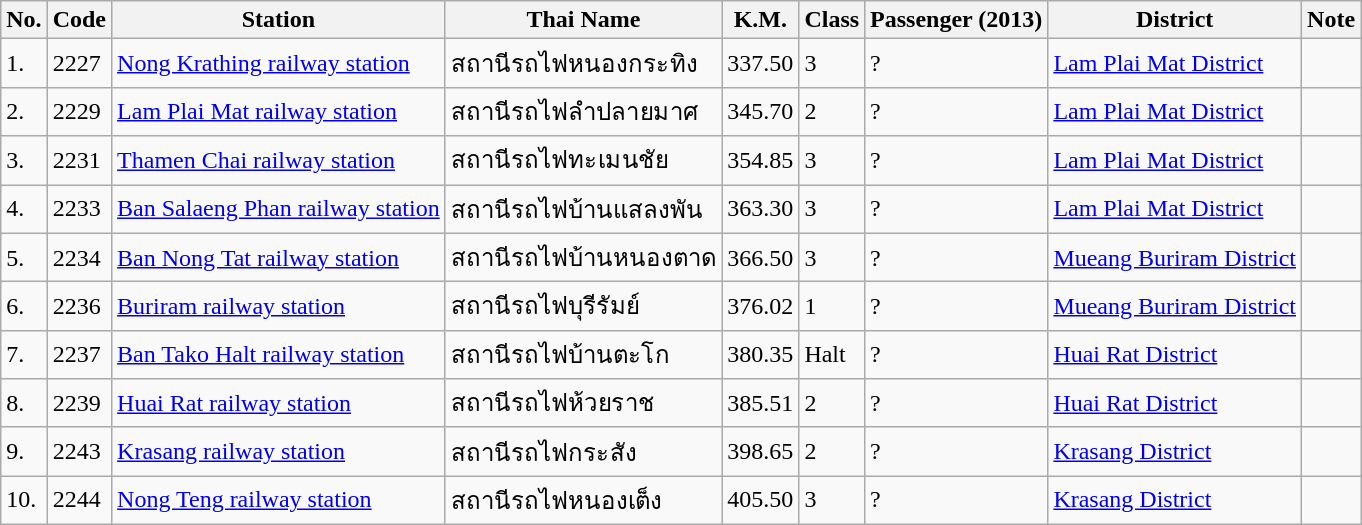<table class="wikitable sortable">
<tr>
<th bgcolor="#efefef">No.</th>
<th bgcolor="#efefef">Code</th>
<th bgcolor="#efefef">Station</th>
<th bgcolor="#efefef">Thai Name</th>
<th bgcolor="#efefef">K.M.</th>
<th bgcolor="#efefef">Class</th>
<th bgcolor="#efefef">Passenger (2013)</th>
<th bgcolor="#efefef">District</th>
<th bgcolor="#efefef">Note</th>
</tr>
<tr>
<td>1.</td>
<td>2227</td>
<td><a href='#'>Nong Krathing railway station</a></td>
<td>สถานีรถไฟหนองกระทิง</td>
<td>337.50</td>
<td>3</td>
<td>?</td>
<td><a href='#'>Lam Plai Mat District</a></td>
<td></td>
</tr>
<tr>
<td>2.</td>
<td>2229</td>
<td><a href='#'>Lam Plai Mat railway station</a></td>
<td>สถานีรถไฟลำปลายมาศ</td>
<td>345.70</td>
<td>2</td>
<td>?</td>
<td><a href='#'>Lam Plai Mat District</a></td>
<td></td>
</tr>
<tr>
<td>3.</td>
<td>2231</td>
<td><a href='#'>Thamen Chai railway station</a></td>
<td>สถานีรถไฟทะเมนชัย</td>
<td>354.85</td>
<td>3</td>
<td>?</td>
<td><a href='#'>Lam Plai Mat District</a></td>
<td></td>
</tr>
<tr>
<td>4.</td>
<td>2233</td>
<td><a href='#'>Ban Salaeng Phan railway station</a></td>
<td>สถานีรถไฟบ้านแสลงพัน</td>
<td>363.30</td>
<td>3</td>
<td>?</td>
<td><a href='#'>Lam Plai Mat District</a></td>
<td></td>
</tr>
<tr>
<td>5.</td>
<td>2234</td>
<td><a href='#'>Ban Nong Tat railway station</a></td>
<td>สถานีรถไฟบ้านหนองตาด</td>
<td>366.50</td>
<td>3</td>
<td>?</td>
<td><a href='#'>Mueang Buriram District</a></td>
<td></td>
</tr>
<tr>
<td>6.</td>
<td>2236</td>
<td><a href='#'>Buriram railway station</a></td>
<td>สถานีรถไฟบุรีรัมย์</td>
<td>376.02</td>
<td>1</td>
<td>?</td>
<td><a href='#'>Mueang Buriram District</a></td>
<td></td>
</tr>
<tr>
<td>7.</td>
<td>2237</td>
<td><a href='#'>Ban Tako Halt railway station</a></td>
<td>สถานีรถไฟบ้านตะโก</td>
<td>380.35</td>
<td>Halt</td>
<td>?</td>
<td><a href='#'>Huai Rat District</a></td>
<td></td>
</tr>
<tr>
<td>8.</td>
<td>2239</td>
<td><a href='#'>Huai Rat railway station</a></td>
<td>สถานีรถไฟห้วยราช</td>
<td>385.51</td>
<td>2</td>
<td>?</td>
<td><a href='#'>Huai Rat District</a></td>
<td></td>
</tr>
<tr>
<td>9.</td>
<td>2243</td>
<td><a href='#'>Krasang railway station</a></td>
<td>สถานีรถไฟกระสัง</td>
<td>398.65</td>
<td>2</td>
<td>?</td>
<td><a href='#'>Krasang District</a></td>
<td></td>
</tr>
<tr>
<td>10.</td>
<td>2244</td>
<td><a href='#'>Nong Teng railway station</a></td>
<td>สถานีรถไฟหนองเต็ง</td>
<td>405.50</td>
<td>3</td>
<td>?</td>
<td><a href='#'>Krasang District</a></td>
<td></td>
</tr>
</table>
